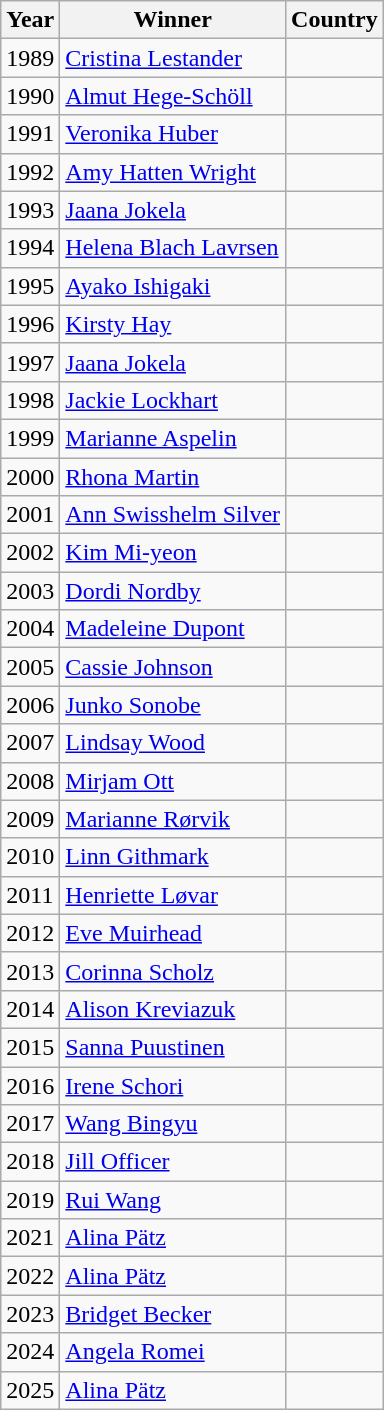<table class="wikitable sortable">
<tr>
<th>Year</th>
<th>Winner</th>
<th>Country</th>
</tr>
<tr>
<td>1989</td>
<td><a href='#'>Cristina Lestander</a></td>
<td></td>
</tr>
<tr>
<td>1990</td>
<td><a href='#'>Almut Hege-Schöll</a></td>
<td></td>
</tr>
<tr>
<td>1991</td>
<td><a href='#'>Veronika Huber</a></td>
<td></td>
</tr>
<tr>
<td>1992</td>
<td><a href='#'>Amy Hatten Wright</a></td>
<td></td>
</tr>
<tr>
<td>1993</td>
<td><a href='#'>Jaana Jokela</a></td>
<td></td>
</tr>
<tr>
<td>1994</td>
<td><a href='#'>Helena Blach Lavrsen</a></td>
<td></td>
</tr>
<tr>
<td>1995</td>
<td><a href='#'>Ayako Ishigaki</a></td>
<td></td>
</tr>
<tr>
<td>1996</td>
<td><a href='#'>Kirsty Hay</a></td>
<td></td>
</tr>
<tr>
<td>1997</td>
<td><a href='#'>Jaana Jokela</a></td>
<td></td>
</tr>
<tr>
<td>1998</td>
<td><a href='#'>Jackie Lockhart</a></td>
<td></td>
</tr>
<tr>
<td>1999</td>
<td><a href='#'>Marianne Aspelin</a></td>
<td></td>
</tr>
<tr>
<td>2000</td>
<td><a href='#'>Rhona Martin</a></td>
<td></td>
</tr>
<tr>
<td>2001</td>
<td><a href='#'>Ann Swisshelm Silver</a></td>
<td></td>
</tr>
<tr>
<td>2002</td>
<td><a href='#'>Kim Mi-yeon</a></td>
<td></td>
</tr>
<tr>
<td>2003</td>
<td><a href='#'>Dordi Nordby</a></td>
<td></td>
</tr>
<tr>
<td>2004</td>
<td><a href='#'>Madeleine Dupont</a></td>
<td></td>
</tr>
<tr>
<td>2005</td>
<td><a href='#'>Cassie Johnson</a></td>
<td></td>
</tr>
<tr>
<td>2006</td>
<td><a href='#'>Junko Sonobe</a></td>
<td></td>
</tr>
<tr>
<td>2007</td>
<td><a href='#'>Lindsay Wood</a></td>
<td></td>
</tr>
<tr>
<td>2008</td>
<td><a href='#'>Mirjam Ott</a></td>
<td></td>
</tr>
<tr>
<td>2009</td>
<td><a href='#'>Marianne Rørvik</a></td>
<td></td>
</tr>
<tr>
<td>2010</td>
<td><a href='#'>Linn Githmark</a></td>
<td></td>
</tr>
<tr>
<td>2011</td>
<td><a href='#'>Henriette Løvar</a></td>
<td></td>
</tr>
<tr>
<td>2012</td>
<td><a href='#'>Eve Muirhead</a></td>
<td></td>
</tr>
<tr>
<td>2013</td>
<td><a href='#'>Corinna Scholz</a></td>
<td></td>
</tr>
<tr>
<td>2014</td>
<td><a href='#'>Alison Kreviazuk</a></td>
<td></td>
</tr>
<tr>
<td>2015</td>
<td><a href='#'>Sanna Puustinen</a></td>
<td></td>
</tr>
<tr>
<td>2016</td>
<td><a href='#'>Irene Schori</a></td>
<td></td>
</tr>
<tr>
<td>2017</td>
<td><a href='#'>Wang Bingyu</a></td>
<td></td>
</tr>
<tr>
<td>2018</td>
<td><a href='#'>Jill Officer</a></td>
<td></td>
</tr>
<tr>
<td>2019</td>
<td><a href='#'>Rui Wang</a></td>
<td></td>
</tr>
<tr>
<td>2021</td>
<td><a href='#'>Alina Pätz</a></td>
<td></td>
</tr>
<tr>
<td>2022</td>
<td><a href='#'>Alina Pätz</a></td>
<td></td>
</tr>
<tr>
<td>2023</td>
<td><a href='#'>Bridget Becker</a></td>
<td></td>
</tr>
<tr>
<td>2024</td>
<td><a href='#'>Angela Romei</a></td>
<td></td>
</tr>
<tr>
<td>2025</td>
<td><a href='#'>Alina Pätz</a></td>
<td></td>
</tr>
</table>
